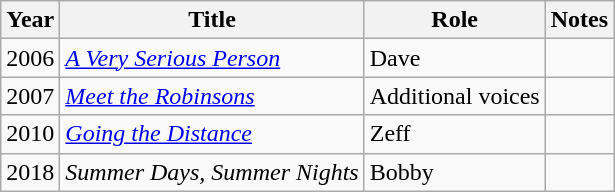<table class="wikitable sortable">
<tr>
<th>Year</th>
<th>Title</th>
<th>Role</th>
<th>Notes</th>
</tr>
<tr>
<td>2006</td>
<td><em><a href='#'>A Very Serious Person</a></em></td>
<td>Dave</td>
<td></td>
</tr>
<tr>
<td>2007</td>
<td><em><a href='#'>Meet the Robinsons</a></em></td>
<td>Additional voices</td>
<td></td>
</tr>
<tr>
<td>2010</td>
<td><a href='#'><em>Going the Distance</em></a></td>
<td>Zeff</td>
<td></td>
</tr>
<tr>
<td>2018</td>
<td><em>Summer Days, Summer Nights</em></td>
<td>Bobby</td>
<td></td>
</tr>
</table>
